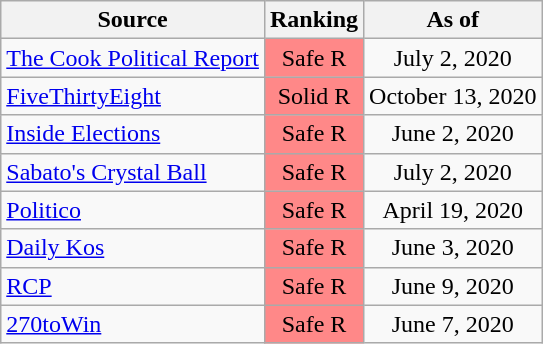<table class="wikitable" style="text-align:center">
<tr>
<th>Source</th>
<th>Ranking</th>
<th>As of</th>
</tr>
<tr>
<td align=left><a href='#'>The Cook Political Report</a></td>
<td style="background:#f88" data-sort-value=4>Safe R</td>
<td>July 2, 2020</td>
</tr>
<tr>
<td align=left><a href='#'>FiveThirtyEight</a></td>
<td style="background:#f88" data-sort-value=4>Solid R</td>
<td>October 13, 2020</td>
</tr>
<tr>
<td align=left><a href='#'>Inside Elections</a></td>
<td style="background:#f88" data-sort-value=4>Safe R</td>
<td>June 2, 2020</td>
</tr>
<tr>
<td align=left><a href='#'>Sabato's Crystal Ball</a></td>
<td style="background:#f88" data-sort-value=4>Safe R</td>
<td>July 2, 2020</td>
</tr>
<tr>
<td align=left><a href='#'>Politico</a></td>
<td style="background:#f88" data-sort-value=4>Safe R</td>
<td>April 19, 2020</td>
</tr>
<tr>
<td align=left><a href='#'>Daily Kos</a></td>
<td style="background:#f88" data-sort-value=4>Safe R</td>
<td>June 3, 2020</td>
</tr>
<tr>
<td align=left><a href='#'>RCP</a></td>
<td style="background:#f88" data-sort-value=4>Safe R</td>
<td>June 9, 2020</td>
</tr>
<tr>
<td align=left><a href='#'>270toWin</a></td>
<td style="background:#f88" data-sort-value=4>Safe R</td>
<td>June 7, 2020</td>
</tr>
</table>
